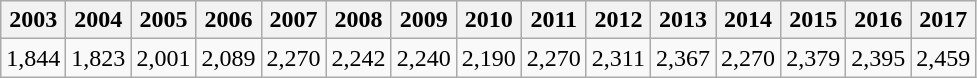<table class="wikitable">
<tr>
<th>2003</th>
<th>2004</th>
<th>2005</th>
<th>2006</th>
<th>2007</th>
<th>2008</th>
<th>2009</th>
<th>2010</th>
<th>2011</th>
<th>2012</th>
<th>2013</th>
<th>2014</th>
<th>2015</th>
<th>2016</th>
<th>2017</th>
</tr>
<tr>
<td>1,844</td>
<td>1,823</td>
<td>2,001</td>
<td>2,089</td>
<td>2,270</td>
<td>2,242</td>
<td>2,240</td>
<td>2,190</td>
<td>2,270</td>
<td>2,311</td>
<td>2,367</td>
<td>2,270</td>
<td>2,379</td>
<td>2,395</td>
<td>2,459</td>
</tr>
</table>
